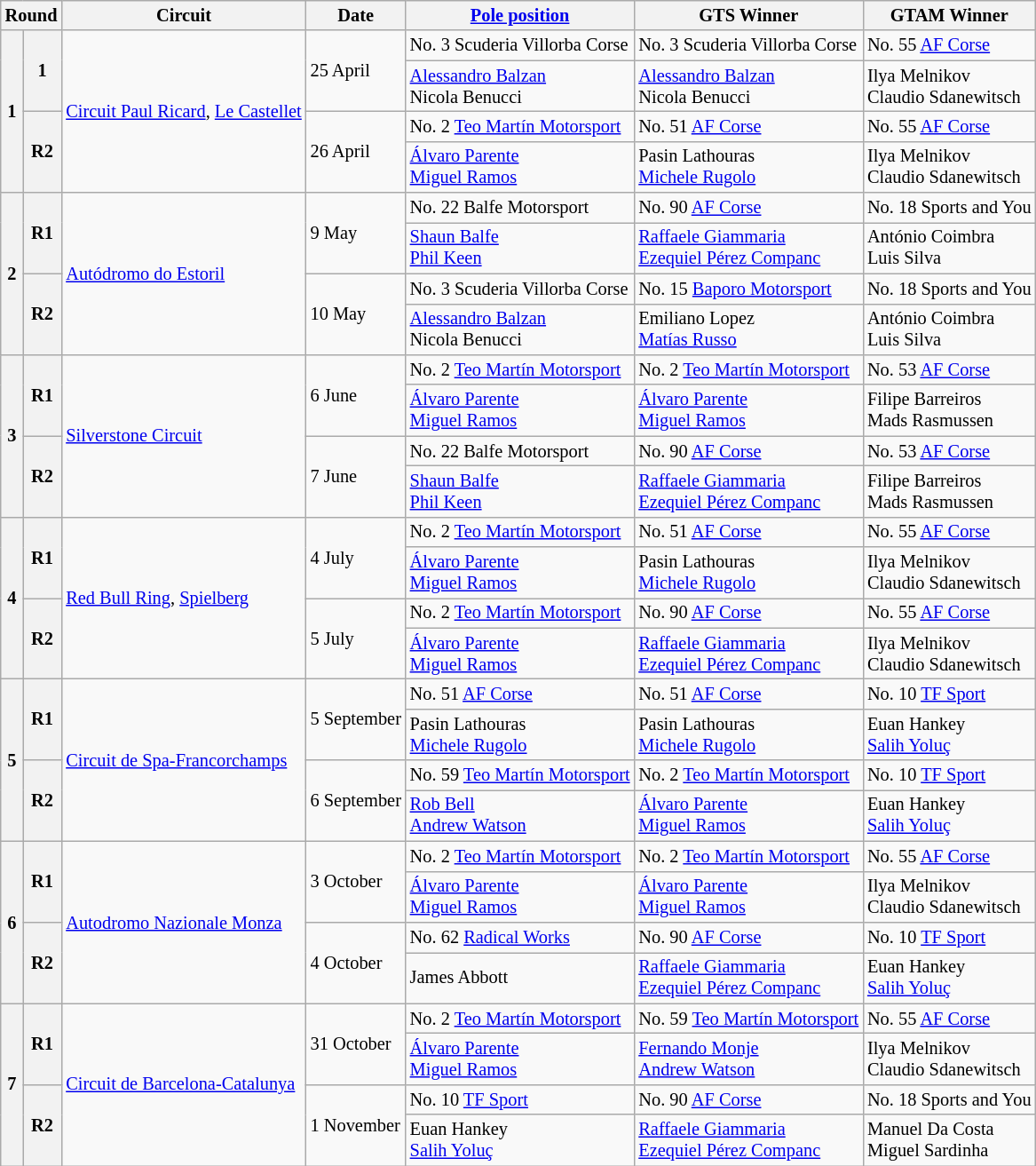<table class="wikitable" style="font-size: 85%;">
<tr>
<th colspan=2>Round</th>
<th>Circuit</th>
<th>Date</th>
<th><a href='#'>Pole position</a></th>
<th>GTS Winner</th>
<th>GTAM Winner</th>
</tr>
<tr>
<th rowspan=4>1</th>
<th rowspan=2>1</th>
<td rowspan=4> <a href='#'>Circuit Paul Ricard</a>, <a href='#'>Le Castellet</a></td>
<td rowspan=2>25 April</td>
<td> No. 3 Scuderia Villorba Corse</td>
<td> No. 3 Scuderia Villorba Corse</td>
<td> No. 55 <a href='#'>AF Corse</a></td>
</tr>
<tr>
<td> <a href='#'>Alessandro Balzan</a><br> Nicola Benucci</td>
<td> <a href='#'>Alessandro Balzan</a><br> Nicola Benucci</td>
<td> Ilya Melnikov<br> Claudio Sdanewitsch</td>
</tr>
<tr>
<th rowspan=2>R2</th>
<td rowspan=2>26 April</td>
<td> No. 2 <a href='#'>Teo Martín Motorsport</a></td>
<td> No. 51 <a href='#'>AF Corse</a></td>
<td> No. 55 <a href='#'>AF Corse</a></td>
</tr>
<tr>
<td> <a href='#'>Álvaro Parente</a><br> <a href='#'>Miguel Ramos</a></td>
<td> Pasin Lathouras<br> <a href='#'>Michele Rugolo</a></td>
<td> Ilya Melnikov<br> Claudio Sdanewitsch</td>
</tr>
<tr>
<th rowspan=4>2</th>
<th rowspan=2>R1</th>
<td rowspan=4> <a href='#'>Autódromo do Estoril</a></td>
<td rowspan=2>9 May</td>
<td> No. 22 Balfe Motorsport</td>
<td> No. 90 <a href='#'>AF Corse</a></td>
<td> No. 18 Sports and You</td>
</tr>
<tr>
<td> <a href='#'>Shaun Balfe</a><br> <a href='#'>Phil Keen</a></td>
<td> <a href='#'>Raffaele Giammaria</a><br> <a href='#'>Ezequiel Pérez Companc</a></td>
<td> António Coimbra<br> Luis Silva</td>
</tr>
<tr>
<th rowspan=2>R2</th>
<td rowspan=2>10 May</td>
<td> No. 3 Scuderia Villorba Corse</td>
<td> No. 15 <a href='#'>Baporo Motorsport</a></td>
<td> No. 18 Sports and You</td>
</tr>
<tr>
<td> <a href='#'>Alessandro Balzan</a><br> Nicola Benucci</td>
<td> Emiliano Lopez<br> <a href='#'>Matías Russo</a></td>
<td> António Coimbra<br> Luis Silva</td>
</tr>
<tr>
<th rowspan=4>3</th>
<th rowspan=2>R1</th>
<td rowspan=4> <a href='#'>Silverstone Circuit</a></td>
<td rowspan=2>6 June</td>
<td> No. 2 <a href='#'>Teo Martín Motorsport</a></td>
<td> No. 2 <a href='#'>Teo Martín Motorsport</a></td>
<td> No. 53 <a href='#'>AF Corse</a></td>
</tr>
<tr>
<td> <a href='#'>Álvaro Parente</a><br> <a href='#'>Miguel Ramos</a></td>
<td> <a href='#'>Álvaro Parente</a><br> <a href='#'>Miguel Ramos</a></td>
<td> Filipe Barreiros<br> Mads Rasmussen</td>
</tr>
<tr>
<th rowspan=2>R2</th>
<td rowspan=2>7 June</td>
<td> No. 22 Balfe Motorsport</td>
<td> No. 90 <a href='#'>AF Corse</a></td>
<td> No. 53 <a href='#'>AF Corse</a></td>
</tr>
<tr>
<td> <a href='#'>Shaun Balfe</a><br> <a href='#'>Phil Keen</a></td>
<td> <a href='#'>Raffaele Giammaria</a><br> <a href='#'>Ezequiel Pérez Companc</a></td>
<td> Filipe Barreiros<br> Mads Rasmussen</td>
</tr>
<tr>
<th rowspan=4>4</th>
<th rowspan=2>R1</th>
<td rowspan=4> <a href='#'>Red Bull Ring</a>, <a href='#'>Spielberg</a></td>
<td rowspan=2>4 July</td>
<td> No. 2 <a href='#'>Teo Martín Motorsport</a></td>
<td> No. 51 <a href='#'>AF Corse</a></td>
<td> No. 55 <a href='#'>AF Corse</a></td>
</tr>
<tr>
<td> <a href='#'>Álvaro Parente</a><br> <a href='#'>Miguel Ramos</a></td>
<td> Pasin Lathouras<br> <a href='#'>Michele Rugolo</a></td>
<td> Ilya Melnikov<br> Claudio Sdanewitsch</td>
</tr>
<tr>
<th rowspan=2>R2</th>
<td rowspan=2>5 July</td>
<td> No. 2 <a href='#'>Teo Martín Motorsport</a></td>
<td> No. 90 <a href='#'>AF Corse</a></td>
<td> No. 55 <a href='#'>AF Corse</a></td>
</tr>
<tr>
<td> <a href='#'>Álvaro Parente</a><br> <a href='#'>Miguel Ramos</a></td>
<td> <a href='#'>Raffaele Giammaria</a><br> <a href='#'>Ezequiel Pérez Companc</a></td>
<td> Ilya Melnikov<br> Claudio Sdanewitsch</td>
</tr>
<tr>
<th rowspan=4>5</th>
<th rowspan=2>R1</th>
<td rowspan=4> <a href='#'>Circuit de Spa-Francorchamps</a></td>
<td rowspan=2>5 September</td>
<td> No. 51 <a href='#'>AF Corse</a></td>
<td> No. 51 <a href='#'>AF Corse</a></td>
<td> No. 10 <a href='#'>TF Sport</a></td>
</tr>
<tr>
<td> Pasin Lathouras<br> <a href='#'>Michele Rugolo</a></td>
<td> Pasin Lathouras<br> <a href='#'>Michele Rugolo</a></td>
<td> Euan Hankey<br> <a href='#'>Salih Yoluç</a></td>
</tr>
<tr>
<th rowspan=2>R2</th>
<td rowspan=2>6 September</td>
<td> No. 59 <a href='#'>Teo Martín Motorsport</a></td>
<td> No. 2 <a href='#'>Teo Martín Motorsport</a></td>
<td> No. 10 <a href='#'>TF Sport</a></td>
</tr>
<tr>
<td> <a href='#'>Rob Bell</a><br> <a href='#'>Andrew Watson</a></td>
<td> <a href='#'>Álvaro Parente</a><br> <a href='#'>Miguel Ramos</a></td>
<td> Euan Hankey<br> <a href='#'>Salih Yoluç</a></td>
</tr>
<tr>
<th rowspan=4>6</th>
<th rowspan=2>R1</th>
<td rowspan=4> <a href='#'>Autodromo Nazionale Monza</a></td>
<td rowspan=2>3 October</td>
<td> No. 2 <a href='#'>Teo Martín Motorsport</a></td>
<td> No. 2 <a href='#'>Teo Martín Motorsport</a></td>
<td> No. 55 <a href='#'>AF Corse</a></td>
</tr>
<tr>
<td> <a href='#'>Álvaro Parente</a><br> <a href='#'>Miguel Ramos</a></td>
<td> <a href='#'>Álvaro Parente</a><br> <a href='#'>Miguel Ramos</a></td>
<td> Ilya Melnikov<br> Claudio Sdanewitsch</td>
</tr>
<tr>
<th rowspan=2>R2</th>
<td rowspan=2>4 October</td>
<td> No. 62 <a href='#'>Radical Works</a></td>
<td> No. 90 <a href='#'>AF Corse</a></td>
<td> No. 10 <a href='#'>TF Sport</a></td>
</tr>
<tr>
<td> James Abbott</td>
<td> <a href='#'>Raffaele Giammaria</a><br> <a href='#'>Ezequiel Pérez Companc</a></td>
<td> Euan Hankey<br> <a href='#'>Salih Yoluç</a></td>
</tr>
<tr>
<th rowspan=4>7</th>
<th rowspan=2>R1</th>
<td rowspan=4> <a href='#'>Circuit de Barcelona-Catalunya</a></td>
<td rowspan=2>31 October</td>
<td> No. 2 <a href='#'>Teo Martín Motorsport</a></td>
<td> No. 59 <a href='#'>Teo Martín Motorsport</a></td>
<td> No. 55 <a href='#'>AF Corse</a></td>
</tr>
<tr>
<td> <a href='#'>Álvaro Parente</a><br> <a href='#'>Miguel Ramos</a></td>
<td> <a href='#'>Fernando Monje</a><br> <a href='#'>Andrew Watson</a></td>
<td> Ilya Melnikov<br> Claudio Sdanewitsch</td>
</tr>
<tr>
<th rowspan=2>R2</th>
<td rowspan=2>1 November</td>
<td> No. 10 <a href='#'>TF Sport</a></td>
<td> No. 90 <a href='#'>AF Corse</a></td>
<td> No. 18 Sports and You</td>
</tr>
<tr>
<td> Euan Hankey<br> <a href='#'>Salih Yoluç</a></td>
<td> <a href='#'>Raffaele Giammaria</a><br> <a href='#'>Ezequiel Pérez Companc</a></td>
<td> Manuel Da Costa<br> Miguel Sardinha</td>
</tr>
</table>
